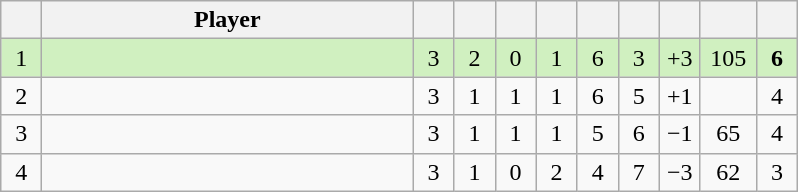<table class="wikitable" style="text-align:center; margin: 1em auto 1em auto, align:left">
<tr>
<th width=20></th>
<th width=240>Player</th>
<th width=20></th>
<th width=20></th>
<th width=20></th>
<th width=20></th>
<th width=20></th>
<th width=20></th>
<th width=20></th>
<th width=30></th>
<th width=20></th>
</tr>
<tr style="background:#D0F0C0;">
<td>1</td>
<td align=left></td>
<td>3</td>
<td>2</td>
<td>0</td>
<td>1</td>
<td>6</td>
<td>3</td>
<td>+3</td>
<td>105</td>
<td><strong>6</strong></td>
</tr>
<tr style=>
<td>2</td>
<td align=left></td>
<td>3</td>
<td>1</td>
<td>1</td>
<td>1</td>
<td>6</td>
<td>5</td>
<td>+1</td>
<td></td>
<td>4</td>
</tr>
<tr style=>
<td>3</td>
<td align=left></td>
<td>3</td>
<td>1</td>
<td>1</td>
<td>1</td>
<td>5</td>
<td>6</td>
<td>−1</td>
<td>65</td>
<td>4</td>
</tr>
<tr style=>
<td>4</td>
<td align=left></td>
<td>3</td>
<td>1</td>
<td>0</td>
<td>2</td>
<td>4</td>
<td>7</td>
<td>−3</td>
<td>62</td>
<td>3</td>
</tr>
</table>
